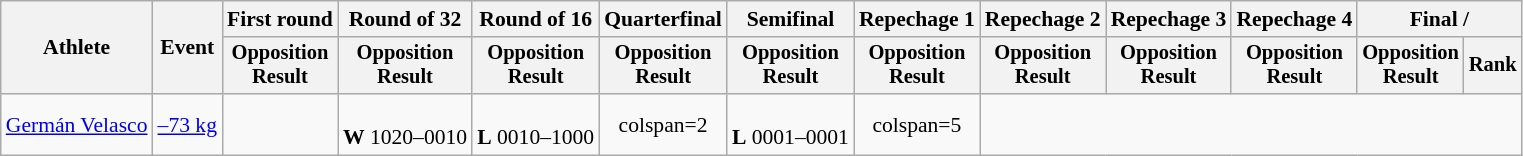<table class=wikitable style=font-size:90%;text-align:center>
<tr>
<th rowspan=2>Athlete</th>
<th rowspan=2>Event</th>
<th>First round</th>
<th>Round of 32</th>
<th>Round of 16</th>
<th>Quarterfinal</th>
<th>Semifinal</th>
<th>Repechage 1</th>
<th>Repechage 2</th>
<th>Repechage 3</th>
<th>Repechage 4</th>
<th colspan=2>Final / </th>
</tr>
<tr style=font-size:95%>
<th>Opposition<br>Result</th>
<th>Opposition<br>Result</th>
<th>Opposition<br>Result</th>
<th>Opposition<br>Result</th>
<th>Opposition<br>Result</th>
<th>Opposition<br>Result</th>
<th>Opposition<br>Result</th>
<th>Opposition<br>Result</th>
<th>Opposition<br>Result</th>
<th>Opposition<br>Result</th>
<th>Rank</th>
</tr>
<tr>
<td align=left><a href='#'>Germán Velasco</a></td>
<td align=left><a href='#'>–73 kg</a></td>
<td></td>
<td><br><strong>W</strong> 1020–0010</td>
<td><br><strong>L</strong> 0010–1000</td>
<td>colspan=2 </td>
<td><br><strong>L</strong> 0001–0001</td>
<td>colspan=5 </td>
</tr>
</table>
